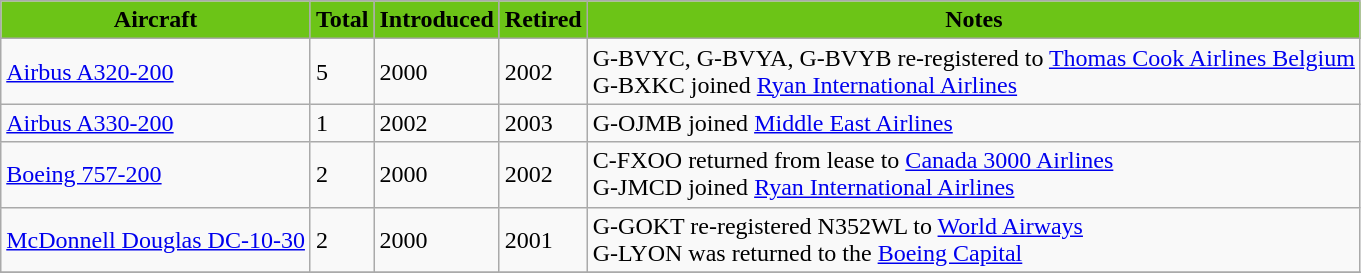<table class="wikitable" border="1">
<tr>
<th style="background-color:#6CC417;"><span> Aircraft</span></th>
<th style="background-color:#6CC417;"><span>Total</span></th>
<th style="background-color:#6CC417;"><span> Introduced</span></th>
<th style="background-color:#6CC417;"><span>Retired</span></th>
<th style="background-color:#6CC417;"><span> Notes</span></th>
</tr>
<tr>
<td><a href='#'>Airbus A320-200</a></td>
<td>5</td>
<td>2000</td>
<td>2002</td>
<td>G-BVYC, G-BVYA, G-BVYB re-registered to <a href='#'>Thomas Cook Airlines Belgium</a> <br> G-BXKC joined <a href='#'>Ryan International Airlines</a></td>
</tr>
<tr>
<td><a href='#'>Airbus A330-200</a></td>
<td>1</td>
<td>2002</td>
<td>2003</td>
<td>G-OJMB joined <a href='#'>Middle East Airlines</a></td>
</tr>
<tr>
<td><a href='#'>Boeing 757-200</a></td>
<td>2</td>
<td>2000</td>
<td>2002</td>
<td>C-FXOO returned from lease to <a href='#'>Canada 3000 Airlines</a> <br> G-JMCD joined <a href='#'>Ryan International Airlines</a></td>
</tr>
<tr>
<td><a href='#'>McDonnell Douglas DC-10-30</a></td>
<td>2</td>
<td>2000</td>
<td>2001</td>
<td>G-GOKT re-registered N352WL to <a href='#'>World Airways</a> <br> G-LYON was returned to the <a href='#'>Boeing Capital</a></td>
</tr>
<tr>
</tr>
</table>
